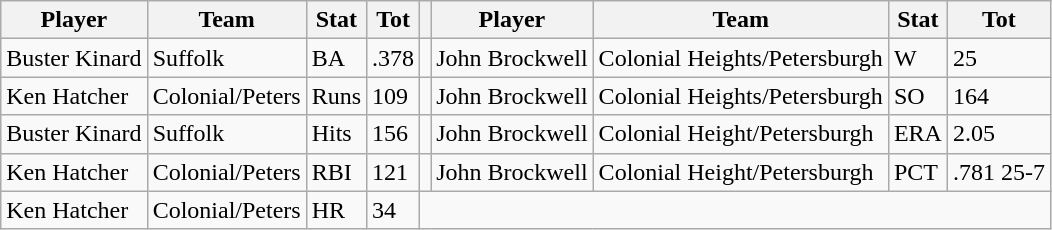<table class="wikitable">
<tr>
<th>Player</th>
<th>Team</th>
<th>Stat</th>
<th>Tot</th>
<th></th>
<th>Player</th>
<th>Team</th>
<th>Stat</th>
<th>Tot</th>
</tr>
<tr>
<td>Buster Kinard</td>
<td>Suffolk</td>
<td>BA</td>
<td>.378</td>
<td></td>
<td>John Brockwell</td>
<td>Colonial Heights/Petersburgh</td>
<td>W</td>
<td>25</td>
</tr>
<tr>
<td>Ken Hatcher</td>
<td>Colonial/Peters</td>
<td>Runs</td>
<td>109</td>
<td></td>
<td>John Brockwell</td>
<td>Colonial Heights/Petersburgh</td>
<td>SO</td>
<td>164</td>
</tr>
<tr>
<td>Buster Kinard</td>
<td>Suffolk</td>
<td>Hits</td>
<td>156</td>
<td></td>
<td>John Brockwell</td>
<td>Colonial Height/Petersburgh</td>
<td>ERA</td>
<td>2.05</td>
</tr>
<tr>
<td>Ken Hatcher</td>
<td>Colonial/Peters</td>
<td>RBI</td>
<td>121</td>
<td></td>
<td>John Brockwell</td>
<td>Colonial Height/Petersburgh</td>
<td>PCT</td>
<td>.781 25-7</td>
</tr>
<tr>
<td>Ken Hatcher</td>
<td>Colonial/Peters</td>
<td>HR</td>
<td>34</td>
</tr>
</table>
